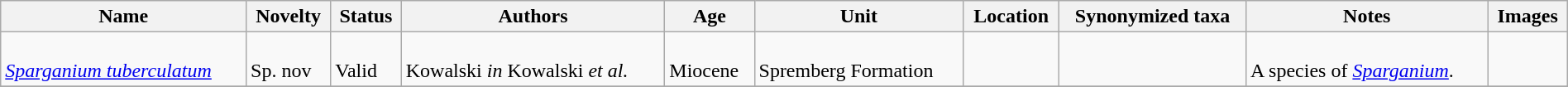<table class="wikitable sortable" align="center" width="100%">
<tr>
<th>Name</th>
<th>Novelty</th>
<th>Status</th>
<th>Authors</th>
<th>Age</th>
<th>Unit</th>
<th>Location</th>
<th>Synonymized taxa</th>
<th>Notes</th>
<th>Images</th>
</tr>
<tr>
<td><br><em><a href='#'>Sparganium tuberculatum</a></em></td>
<td><br>Sp. nov</td>
<td><br>Valid</td>
<td><br>Kowalski <em>in</em> Kowalski <em>et al.</em></td>
<td><br>Miocene</td>
<td><br>Spremberg Formation</td>
<td><br></td>
<td></td>
<td><br>A species of <em><a href='#'>Sparganium</a></em>.</td>
<td></td>
</tr>
<tr>
</tr>
</table>
